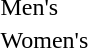<table>
<tr>
<td>Men's</td>
<td></td>
<td></td>
<td></td>
</tr>
<tr>
<td>Women's</td>
<td></td>
<td></td>
<td></td>
</tr>
</table>
